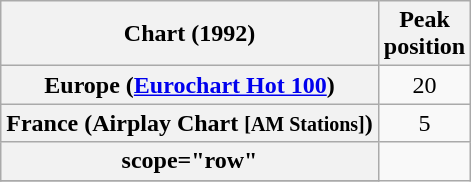<table class="wikitable sortable plainrowheaders">
<tr>
<th>Chart (1992)</th>
<th>Peak<br>position</th>
</tr>
<tr>
<th scope="row">Europe (<a href='#'>Eurochart Hot 100</a>)</th>
<td align="center">20</td>
</tr>
<tr>
<th scope="row">France (Airplay Chart <small>[AM Stations]</small>)</th>
<td align="center">5</td>
</tr>
<tr>
<th>scope="row"</th>
</tr>
<tr>
</tr>
</table>
